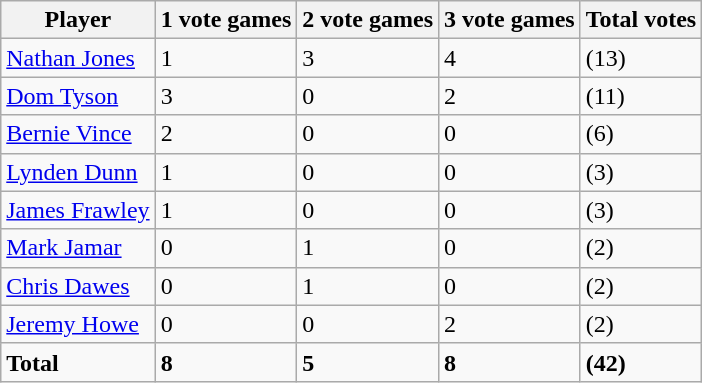<table class="wikitable">
<tr>
<th>Player</th>
<th>1 vote games</th>
<th>2 vote games</th>
<th>3 vote games</th>
<th>Total votes</th>
</tr>
<tr>
<td><a href='#'>Nathan Jones</a></td>
<td>1</td>
<td>3</td>
<td>4</td>
<td>(13)</td>
</tr>
<tr>
<td><a href='#'>Dom Tyson</a></td>
<td>3</td>
<td>0</td>
<td>2</td>
<td>(11)</td>
</tr>
<tr>
<td><a href='#'>Bernie Vince</a></td>
<td>2</td>
<td>0</td>
<td>0</td>
<td>(6)</td>
</tr>
<tr>
<td><a href='#'>Lynden Dunn</a></td>
<td>1</td>
<td>0</td>
<td>0</td>
<td>(3)</td>
</tr>
<tr>
<td><a href='#'>James Frawley</a></td>
<td>1</td>
<td>0</td>
<td>0</td>
<td>(3)</td>
</tr>
<tr>
<td><a href='#'>Mark Jamar</a></td>
<td>0</td>
<td>1</td>
<td>0</td>
<td>(2)</td>
</tr>
<tr>
<td><a href='#'>Chris Dawes</a></td>
<td>0</td>
<td>1</td>
<td>0</td>
<td>(2)</td>
</tr>
<tr>
<td><a href='#'>Jeremy Howe</a></td>
<td>0</td>
<td>0</td>
<td>2</td>
<td>(2)</td>
</tr>
<tr>
<td><strong>Total</strong></td>
<td><strong>8</strong></td>
<td><strong>5</strong></td>
<td><strong>8</strong></td>
<td><strong>(42)</strong></td>
</tr>
</table>
